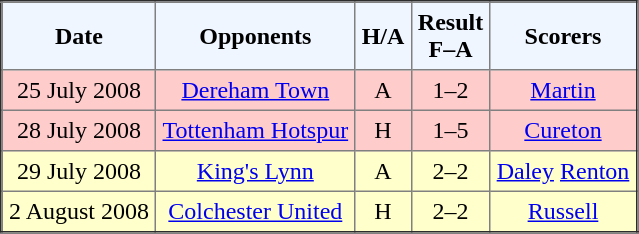<table border="2" cellpadding="4" style="border-collapse:collapse; text-align:center;">
<tr bgcolor="#f0f6ff">
<th>Date</th>
<th>Opponents</th>
<th>H/A</th>
<th>Result<br>F–A</th>
<th>Scorers</th>
</tr>
<tr bgcolor=#FFCCCC>
<td>25 July 2008</td>
<td><a href='#'>Dereham Town</a></td>
<td>A</td>
<td>1–2</td>
<td><a href='#'>Martin</a> </td>
</tr>
<tr bgcolor=#FFCCCC>
<td>28 July 2008</td>
<td><a href='#'>Tottenham Hotspur</a></td>
<td>H</td>
<td>1–5</td>
<td><a href='#'>Cureton</a> </td>
</tr>
<tr bgcolor=#FFFFCC>
<td>29 July 2008</td>
<td><a href='#'>King's Lynn</a></td>
<td>A</td>
<td>2–2</td>
<td><a href='#'>Daley</a>  <a href='#'>Renton</a> </td>
</tr>
<tr bgcolor=#FFFFCC>
<td>2 August 2008</td>
<td><a href='#'>Colchester United</a></td>
<td>H</td>
<td>2–2</td>
<td><a href='#'>Russell</a> </td>
</tr>
</table>
